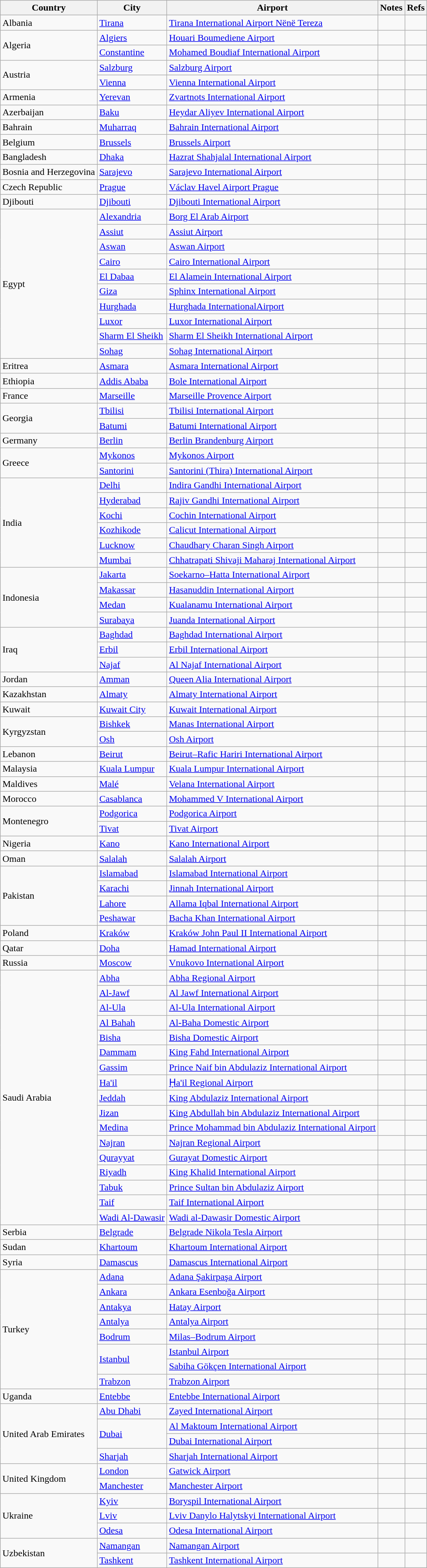<table class="wikitable sortable">
<tr>
<th>Country</th>
<th>City</th>
<th>Airport</th>
<th>Notes</th>
<th class="unsortable">Refs</th>
</tr>
<tr>
<td>Albania</td>
<td><a href='#'>Tirana</a></td>
<td><a href='#'>Tirana International Airport Nënë Tereza</a></td>
<td></td>
<td align=center></td>
</tr>
<tr>
<td rowspan="2">Algeria</td>
<td><a href='#'>Algiers</a></td>
<td><a href='#'>Houari Boumediene Airport</a></td>
<td align=center></td>
<td align=center></td>
</tr>
<tr>
<td><a href='#'>Constantine</a></td>
<td><a href='#'>Mohamed Boudiaf International Airport</a></td>
<td></td>
<td align=center></td>
</tr>
<tr>
<td rowspan="2">Austria</td>
<td><a href='#'>Salzburg</a></td>
<td><a href='#'>Salzburg Airport</a></td>
<td></td>
<td align=center></td>
</tr>
<tr>
<td><a href='#'>Vienna</a></td>
<td><a href='#'>Vienna International Airport</a></td>
<td></td>
<td align=center></td>
</tr>
<tr>
<td>Armenia</td>
<td><a href='#'>Yerevan</a></td>
<td><a href='#'>Zvartnots International Airport</a></td>
<td></td>
<td align=center></td>
</tr>
<tr>
<td>Azerbaijan</td>
<td><a href='#'>Baku</a></td>
<td><a href='#'>Heydar Aliyev International Airport</a></td>
<td align=center></td>
<td align=center></td>
</tr>
<tr>
<td>Bahrain</td>
<td><a href='#'>Muharraq</a></td>
<td><a href='#'>Bahrain International Airport</a></td>
<td align=center></td>
<td align=center></td>
</tr>
<tr>
<td>Belgium</td>
<td><a href='#'>Brussels</a></td>
<td><a href='#'>Brussels Airport</a></td>
<td align=center></td>
<td align=center></td>
</tr>
<tr>
<td>Bangladesh</td>
<td><a href='#'>Dhaka</a></td>
<td><a href='#'>Hazrat Shahjalal International Airport</a></td>
<td></td>
<td align=center></td>
</tr>
<tr>
<td>Bosnia and Herzegovina</td>
<td><a href='#'>Sarajevo</a></td>
<td><a href='#'>Sarajevo International Airport</a></td>
<td align=center></td>
<td align=center></td>
</tr>
<tr>
<td>Czech Republic</td>
<td><a href='#'>Prague</a></td>
<td><a href='#'>Václav Havel Airport Prague</a></td>
<td></td>
<td align=center></td>
</tr>
<tr>
<td>Djibouti</td>
<td><a href='#'>Djibouti</a></td>
<td><a href='#'>Djibouti International Airport</a></td>
<td></td>
<td align=center></td>
</tr>
<tr>
<td rowspan="10">Egypt</td>
<td><a href='#'>Alexandria</a></td>
<td><a href='#'>Borg El Arab Airport</a></td>
<td></td>
<td align=center></td>
</tr>
<tr>
<td><a href='#'>Assiut</a></td>
<td><a href='#'>Assiut Airport</a></td>
<td></td>
<td align=center></td>
</tr>
<tr>
<td><a href='#'>Aswan</a></td>
<td><a href='#'>Aswan Airport</a></td>
<td></td>
<td align=center></td>
</tr>
<tr>
<td><a href='#'>Cairo</a></td>
<td><a href='#'>Cairo International Airport</a></td>
<td align=center></td>
<td align=center></td>
</tr>
<tr>
<td><a href='#'>El Dabaa</a></td>
<td><a href='#'>El Alamein International Airport</a></td>
<td align=center></td>
<td align=center></td>
</tr>
<tr>
<td><a href='#'>Giza</a></td>
<td><a href='#'>Sphinx International Airport</a></td>
<td align=center></td>
<td align=center></td>
</tr>
<tr>
<td><a href='#'>Hurghada</a></td>
<td><a href='#'>Hurghada InternationalAirport</a></td>
<td></td>
<td align=center></td>
</tr>
<tr>
<td><a href='#'>Luxor</a></td>
<td><a href='#'>Luxor International Airport</a></td>
<td></td>
<td align=center></td>
</tr>
<tr>
<td><a href='#'>Sharm El Sheikh</a></td>
<td><a href='#'>Sharm El Sheikh International Airport</a></td>
<td></td>
<td align=center></td>
</tr>
<tr>
<td><a href='#'>Sohag</a></td>
<td><a href='#'>Sohag International Airport</a></td>
<td align=center></td>
<td align=center></td>
</tr>
<tr>
<td>Eritrea</td>
<td><a href='#'>Asmara</a></td>
<td><a href='#'>Asmara International Airport</a></td>
<td align=center></td>
<td align=center></td>
</tr>
<tr>
<td>Ethiopia</td>
<td><a href='#'>Addis Ababa</a></td>
<td><a href='#'>Bole International Airport</a></td>
<td align=center></td>
<td align=center></td>
</tr>
<tr>
<td>France</td>
<td><a href='#'>Marseille</a></td>
<td><a href='#'>Marseille Provence Airport</a></td>
<td align=center></td>
<td align=center></td>
</tr>
<tr>
<td rowspan="2">Georgia</td>
<td><a href='#'>Tbilisi</a></td>
<td><a href='#'>Tbilisi International Airport</a></td>
<td align=center></td>
<td align=center></td>
</tr>
<tr>
<td><a href='#'>Batumi</a></td>
<td><a href='#'>Batumi International Airport</a></td>
<td></td>
<td align=center></td>
</tr>
<tr>
<td>Germany</td>
<td><a href='#'>Berlin</a></td>
<td><a href='#'>Berlin Brandenburg Airport</a></td>
<td></td>
<td align=center></td>
</tr>
<tr>
<td rowspan="2">Greece</td>
<td><a href='#'>Mykonos</a></td>
<td><a href='#'>Mykonos Airport</a></td>
<td></td>
<td align=center></td>
</tr>
<tr>
<td><a href='#'>Santorini</a></td>
<td><a href='#'>Santorini (Thira) International Airport</a></td>
<td></td>
<td align=center></td>
</tr>
<tr>
<td rowspan="6">India</td>
<td><a href='#'>Delhi</a></td>
<td><a href='#'>Indira Gandhi International Airport</a></td>
<td></td>
<td align=center></td>
</tr>
<tr>
<td><a href='#'>Hyderabad</a></td>
<td><a href='#'>Rajiv Gandhi International Airport</a></td>
<td align=center></td>
<td align=center></td>
</tr>
<tr>
<td><a href='#'>Kochi</a></td>
<td><a href='#'>Cochin International Airport</a></td>
<td></td>
<td align=center></td>
</tr>
<tr>
<td><a href='#'>Kozhikode</a></td>
<td><a href='#'>Calicut International Airport</a></td>
<td></td>
<td align=center></td>
</tr>
<tr>
<td><a href='#'>Lucknow</a></td>
<td><a href='#'>Chaudhary Charan Singh Airport</a></td>
<td></td>
<td align=center></td>
</tr>
<tr>
<td><a href='#'>Mumbai</a></td>
<td><a href='#'>Chhatrapati Shivaji Maharaj International Airport</a></td>
<td></td>
<td align=center></td>
</tr>
<tr>
<td rowspan="4">Indonesia</td>
<td><a href='#'>Jakarta</a></td>
<td><a href='#'>Soekarno–Hatta International Airport</a></td>
<td></td>
<td align=center></td>
</tr>
<tr>
<td><a href='#'>Makassar</a></td>
<td><a href='#'>Hasanuddin International Airport</a></td>
<td></td>
<td align=center></td>
</tr>
<tr>
<td><a href='#'>Medan</a></td>
<td><a href='#'>Kualanamu International Airport</a></td>
<td></td>
<td align=center></td>
</tr>
<tr>
<td><a href='#'>Surabaya</a></td>
<td><a href='#'>Juanda International Airport</a></td>
<td></td>
<td align=center></td>
</tr>
<tr>
<td rowspan="3">Iraq</td>
<td><a href='#'>Baghdad</a></td>
<td><a href='#'>Baghdad International Airport</a></td>
<td align=center></td>
<td align=center></td>
</tr>
<tr>
<td><a href='#'>Erbil</a></td>
<td><a href='#'>Erbil International Airport</a></td>
<td align=center></td>
<td align=center></td>
</tr>
<tr>
<td><a href='#'>Najaf</a></td>
<td><a href='#'>Al Najaf International Airport</a></td>
<td align=center></td>
<td align=center></td>
</tr>
<tr>
<td>Jordan</td>
<td><a href='#'>Amman</a></td>
<td><a href='#'>Queen Alia International Airport</a></td>
<td align=center></td>
<td align=center></td>
</tr>
<tr>
<td>Kazakhstan</td>
<td><a href='#'>Almaty</a></td>
<td><a href='#'>Almaty International Airport</a></td>
<td></td>
<td align=center></td>
</tr>
<tr>
<td>Kuwait</td>
<td><a href='#'>Kuwait City</a></td>
<td><a href='#'>Kuwait International Airport</a></td>
<td align=center></td>
<td align=center></td>
</tr>
<tr>
<td rowspan="2">Kyrgyzstan</td>
<td><a href='#'>Bishkek</a></td>
<td><a href='#'>Manas International Airport</a></td>
<td align=center></td>
<td align=center></td>
</tr>
<tr>
<td><a href='#'>Osh</a></td>
<td><a href='#'>Osh Airport</a></td>
<td align=center></td>
<td align=center></td>
</tr>
<tr>
<td>Lebanon</td>
<td><a href='#'>Beirut</a></td>
<td><a href='#'>Beirut–Rafic Hariri International Airport</a></td>
<td align=center></td>
<td align=center></td>
</tr>
<tr>
<td>Malaysia</td>
<td><a href='#'>Kuala Lumpur</a></td>
<td><a href='#'>Kuala Lumpur International Airport</a></td>
<td></td>
<td align=center></td>
</tr>
<tr>
<td>Maldives</td>
<td><a href='#'>Malé</a></td>
<td><a href='#'>Velana International Airport</a></td>
<td></td>
<td align=center></td>
</tr>
<tr>
<td>Morocco</td>
<td><a href='#'>Casablanca</a></td>
<td><a href='#'>Mohammed V International Airport</a></td>
<td align=center></td>
<td align=center></td>
</tr>
<tr>
<td rowspan="2">Montenegro</td>
<td><a href='#'>Podgorica</a></td>
<td><a href='#'>Podgorica Airport</a></td>
<td></td>
<td align=center></td>
</tr>
<tr>
<td><a href='#'>Tivat</a></td>
<td><a href='#'>Tivat Airport</a></td>
<td></td>
<td align=center></td>
</tr>
<tr>
<td>Nigeria</td>
<td><a href='#'>Kano</a></td>
<td><a href='#'>Kano International Airport</a></td>
<td align=center></td>
<td align=center></td>
</tr>
<tr>
<td>Oman</td>
<td><a href='#'>Salalah</a></td>
<td><a href='#'>Salalah Airport</a></td>
<td></td>
<td></td>
</tr>
<tr>
<td rowspan="4">Pakistan</td>
<td><a href='#'>Islamabad</a></td>
<td><a href='#'>Islamabad International Airport</a></td>
<td align=center></td>
<td align=center></td>
</tr>
<tr>
<td><a href='#'>Karachi</a></td>
<td><a href='#'>Jinnah International Airport</a></td>
<td align=center></td>
<td align=center></td>
</tr>
<tr>
<td><a href='#'>Lahore</a></td>
<td><a href='#'>Allama Iqbal International Airport</a></td>
<td align=center></td>
<td align=center></td>
</tr>
<tr>
<td><a href='#'>Peshawar</a></td>
<td><a href='#'>Bacha Khan International Airport</a></td>
<td></td>
<td align=center></td>
</tr>
<tr>
<td>Poland</td>
<td><a href='#'>Kraków</a></td>
<td><a href='#'>Kraków John Paul II International Airport</a></td>
<td></td>
<td align=center></td>
</tr>
<tr>
<td>Qatar</td>
<td><a href='#'>Doha</a></td>
<td><a href='#'>Hamad International Airport</a></td>
<td align=center></td>
<td align=center></td>
</tr>
<tr>
<td>Russia</td>
<td><a href='#'>Moscow</a></td>
<td><a href='#'>Vnukovo International Airport</a></td>
<td align=center></td>
<td align=center></td>
</tr>
<tr>
<td rowspan="17">Saudi Arabia</td>
<td><a href='#'>Abha</a></td>
<td><a href='#'>Abha Regional Airport</a></td>
<td align=center></td>
<td align=center></td>
</tr>
<tr>
<td><a href='#'>Al-Jawf</a></td>
<td><a href='#'>Al Jawf International Airport</a></td>
<td align=center></td>
<td align=center></td>
</tr>
<tr>
<td><a href='#'>Al-Ula</a></td>
<td><a href='#'>Al-Ula International Airport</a></td>
<td align=center></td>
<td align=center></td>
</tr>
<tr>
<td><a href='#'>Al Bahah</a></td>
<td><a href='#'>Al-Baha Domestic Airport</a></td>
<td align=center></td>
<td align=center></td>
</tr>
<tr>
<td><a href='#'>Bisha</a></td>
<td><a href='#'>Bisha Domestic Airport</a></td>
<td align=center></td>
<td align=center></td>
</tr>
<tr>
<td><a href='#'>Dammam</a></td>
<td><a href='#'>King Fahd International Airport</a></td>
<td></td>
<td align=center></td>
</tr>
<tr>
<td><a href='#'>Gassim</a></td>
<td><a href='#'>Prince Naif bin Abdulaziz International Airport</a></td>
<td align=center></td>
<td align=center></td>
</tr>
<tr>
<td><a href='#'>Ha'il</a></td>
<td><a href='#'>Ḥa'il Regional Airport</a></td>
<td align=center></td>
<td align=center></td>
</tr>
<tr>
<td><a href='#'>Jeddah</a></td>
<td><a href='#'>King Abdulaziz International Airport</a></td>
<td></td>
<td align=center></td>
</tr>
<tr>
<td><a href='#'>Jizan</a></td>
<td><a href='#'>King Abdullah bin Abdulaziz International Airport</a></td>
<td align=center></td>
<td align=center></td>
</tr>
<tr>
<td><a href='#'>Medina</a></td>
<td><a href='#'>Prince Mohammad bin Abdulaziz International Airport</a></td>
<td></td>
<td align=center></td>
</tr>
<tr>
<td><a href='#'>Najran</a></td>
<td><a href='#'>Najran Regional Airport</a></td>
<td align=center></td>
<td align=center></td>
</tr>
<tr>
<td><a href='#'>Qurayyat</a></td>
<td><a href='#'>Gurayat Domestic Airport</a></td>
<td align=center></td>
<td align=center></td>
</tr>
<tr>
<td><a href='#'>Riyadh</a></td>
<td><a href='#'>King Khalid International Airport</a></td>
<td></td>
<td></td>
</tr>
<tr>
<td><a href='#'>Tabuk</a></td>
<td><a href='#'>Prince Sultan bin Abdulaziz Airport</a></td>
<td align=center></td>
<td align=center></td>
</tr>
<tr>
<td><a href='#'>Taif</a></td>
<td><a href='#'>Taif International Airport</a></td>
<td align=center></td>
<td align=center></td>
</tr>
<tr>
<td><a href='#'>Wadi Al-Dawasir</a></td>
<td><a href='#'>Wadi al-Dawasir Domestic Airport</a></td>
<td align=center></td>
<td align=center></td>
</tr>
<tr>
<td>Serbia</td>
<td><a href='#'>Belgrade</a></td>
<td><a href='#'>Belgrade Nikola Tesla Airport</a></td>
<td></td>
<td align=center></td>
</tr>
<tr>
<td>Sudan</td>
<td><a href='#'>Khartoum</a></td>
<td><a href='#'>Khartoum International Airport</a></td>
<td align=center></td>
<td align=center></td>
</tr>
<tr>
<td>Syria</td>
<td><a href='#'>Damascus</a></td>
<td><a href='#'>Damascus International Airport</a></td>
<td></td>
<td align=center></td>
</tr>
<tr>
<td rowspan="8">Turkey</td>
<td><a href='#'>Adana</a></td>
<td><a href='#'>Adana Şakirpaşa Airport</a></td>
<td align=center></td>
<td align=center></td>
</tr>
<tr>
<td><a href='#'>Ankara</a></td>
<td><a href='#'>Ankara Esenboğa Airport</a></td>
<td></td>
<td align=center></td>
</tr>
<tr>
<td><a href='#'>Antakya</a></td>
<td><a href='#'>Hatay Airport</a></td>
<td></td>
<td align=center></td>
</tr>
<tr>
<td><a href='#'>Antalya</a></td>
<td><a href='#'>Antalya Airport</a></td>
<td></td>
<td align=center></td>
</tr>
<tr>
<td><a href='#'>Bodrum</a></td>
<td><a href='#'>Milas–Bodrum Airport</a></td>
<td align=center></td>
<td align=center></td>
</tr>
<tr>
<td rowspan="2"><a href='#'>Istanbul</a></td>
<td><a href='#'>Istanbul Airport</a></td>
<td></td>
<td></td>
</tr>
<tr>
<td><a href='#'>Sabiha Gökçen International Airport</a></td>
<td align=center></td>
<td align=center></td>
</tr>
<tr>
<td><a href='#'>Trabzon</a></td>
<td><a href='#'>Trabzon Airport</a></td>
<td align=center></td>
<td align=center></td>
</tr>
<tr>
<td>Uganda</td>
<td><a href='#'>Entebbe</a></td>
<td><a href='#'>Entebbe International Airport</a></td>
<td></td>
<td align=center></td>
</tr>
<tr>
<td rowspan="4">United Arab Emirates</td>
<td><a href='#'>Abu Dhabi</a></td>
<td><a href='#'>Zayed International Airport</a></td>
<td align=center></td>
<td align=center></td>
</tr>
<tr>
<td rowspan="2"><a href='#'>Dubai</a></td>
<td><a href='#'>Al Maktoum International Airport</a></td>
<td></td>
<td align=center></td>
</tr>
<tr>
<td><a href='#'>Dubai International Airport</a></td>
<td align=center></td>
<td align=center></td>
</tr>
<tr>
<td><a href='#'>Sharjah</a></td>
<td><a href='#'>Sharjah International Airport</a></td>
<td align=center></td>
<td align=center></td>
</tr>
<tr>
<td rowspan="2">United Kingdom</td>
<td><a href='#'>London</a></td>
<td><a href='#'>Gatwick Airport</a></td>
<td></td>
<td align=center></td>
</tr>
<tr>
<td><a href='#'>Manchester</a></td>
<td><a href='#'>Manchester Airport</a></td>
<td></td>
<td align=center></td>
</tr>
<tr>
<td rowspan="3">Ukraine</td>
<td><a href='#'>Kyiv</a></td>
<td><a href='#'>Boryspil International Airport</a></td>
<td></td>
<td align=center></td>
</tr>
<tr>
<td><a href='#'>Lviv</a></td>
<td><a href='#'>Lviv Danylo Halytskyi International Airport</a></td>
<td></td>
<td align=center></td>
</tr>
<tr>
<td><a href='#'>Odesa</a></td>
<td><a href='#'>Odesa International Airport</a></td>
<td></td>
<td align=center></td>
</tr>
<tr>
<td rowspan="2">Uzbekistan</td>
<td><a href='#'>Namangan</a></td>
<td><a href='#'>Namangan Airport</a></td>
<td></td>
<td align=center></td>
</tr>
<tr>
<td><a href='#'>Tashkent</a></td>
<td><a href='#'>Tashkent International Airport</a></td>
<td></td>
<td align=center></td>
</tr>
</table>
